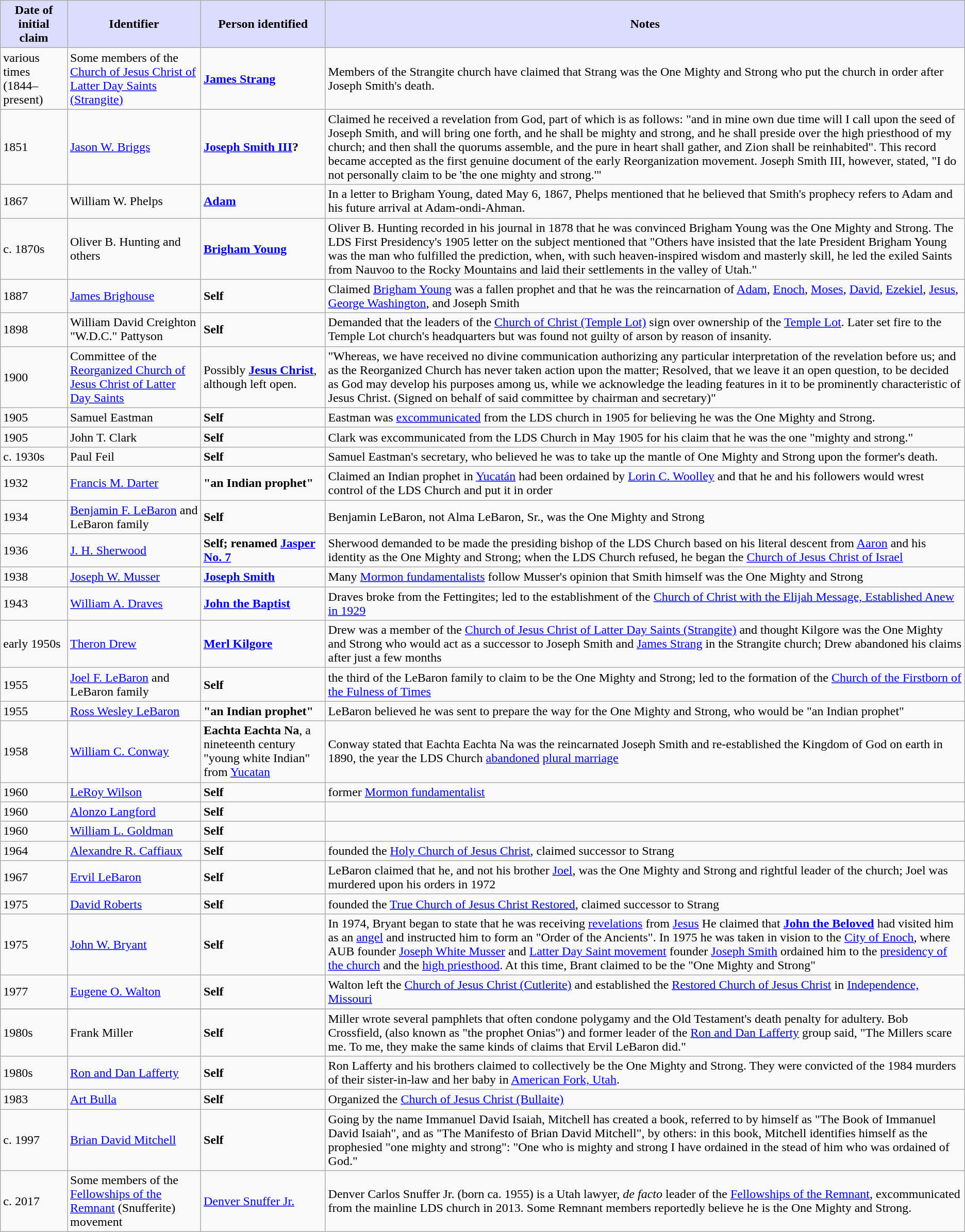<table class=wikitable>
<tr>
<th style="background:#DCDCFF;">Date of initial claim</th>
<th style="background:#DCDCFF;">Identifier</th>
<th style="background:#DCDCFF;">Person identified</th>
<th style="background:#DCDCFF;">Notes</th>
</tr>
<tr>
<td>various times (1844–present)</td>
<td>Some members of the <a href='#'>Church of Jesus Christ of Latter Day Saints (Strangite)</a></td>
<td><strong><a href='#'>James Strang</a></strong></td>
<td>Members of the Strangite church have claimed that Strang was the One Mighty and Strong who put the church in order after Joseph Smith's death.</td>
</tr>
<tr>
<td>1851</td>
<td><a href='#'>Jason W. Briggs</a></td>
<td><strong><a href='#'>Joseph Smith III</a>?</strong></td>
<td>Claimed he received a revelation from God, part of which is as follows: "and in mine own due time will I call upon the seed of Joseph Smith, and will bring one forth, and he shall be mighty and strong, and he shall preside over the high priesthood of my church; and then shall the quorums assemble, and the pure in heart shall gather, and Zion shall be reinhabited". This record became accepted as the first genuine document of the early Reorganization movement. Joseph Smith III, however, stated, "I do not personally claim to be 'the one mighty and strong.'"</td>
</tr>
<tr>
<td>1867</td>
<td>William W. Phelps</td>
<td><strong><a href='#'>Adam</a></strong></td>
<td>In a letter to Brigham Young, dated May 6, 1867, Phelps mentioned that he believed that Smith's prophecy refers to Adam and his future arrival at Adam-ondi-Ahman.</td>
</tr>
<tr>
<td>c. 1870s</td>
<td>Oliver B. Hunting and others</td>
<td><strong><a href='#'>Brigham Young</a></strong></td>
<td>Oliver B. Hunting recorded in his journal in 1878 that he was convinced Brigham Young was the One Mighty and Strong. The LDS First Presidency's 1905 letter on the subject  mentioned that "Others have insisted that the late President Brigham Young was the man who fulfilled the prediction, when, with such heaven-inspired wisdom and masterly skill, he led the exiled Saints from Nauvoo to the Rocky Mountains and laid their settlements in the valley of Utah."</td>
</tr>
<tr>
<td>1887</td>
<td><a href='#'>James Brighouse</a></td>
<td><strong>Self</strong></td>
<td>Claimed <a href='#'>Brigham Young</a> was a fallen prophet and that he was the reincarnation of <a href='#'>Adam</a>, <a href='#'>Enoch</a>, <a href='#'>Moses</a>, <a href='#'>David</a>, <a href='#'>Ezekiel</a>, <a href='#'>Jesus</a>, <a href='#'>George Washington</a>, and Joseph Smith</td>
</tr>
<tr>
<td>1898</td>
<td>William David Creighton "W.D.C." Pattyson</td>
<td><strong>Self</strong></td>
<td>Demanded that the leaders of the <a href='#'>Church of Christ (Temple Lot)</a> sign over ownership of the <a href='#'>Temple Lot</a>. Later set fire to the Temple Lot church's headquarters but was found not guilty of arson by reason of insanity.</td>
</tr>
<tr>
<td>1900</td>
<td>Committee of the <a href='#'>Reorganized Church of Jesus Christ of Latter Day Saints</a></td>
<td>Possibly <strong><a href='#'>Jesus Christ</a></strong>, although left open.</td>
<td>"Whereas, we have received no divine communication authorizing any particular interpretation of the revelation before us; and as the Reorganized Church has never taken action upon the matter; Resolved, that we leave it an open question, to be decided as God may develop his purposes among us, while we acknowledge the leading features in it to be prominently characteristic of Jesus Christ. (Signed on behalf of said committee by chairman and secretary)" </td>
</tr>
<tr>
<td>1905</td>
<td>Samuel Eastman</td>
<td><strong>Self</strong></td>
<td>Eastman was <a href='#'>excommunicated</a> from the LDS church in 1905 for believing he was the One Mighty and Strong.</td>
</tr>
<tr>
<td>1905</td>
<td>John T. Clark</td>
<td><strong>Self</strong></td>
<td>Clark was excommunicated from the LDS Church in May 1905 for his claim that he was the one "mighty and strong."</td>
</tr>
<tr>
<td>c. 1930s</td>
<td>Paul Feil</td>
<td><strong>Self</strong></td>
<td>Samuel Eastman's secretary, who believed he was to take up the mantle of One Mighty and Strong upon the former's death.</td>
</tr>
<tr>
<td>1932</td>
<td><a href='#'>Francis M. Darter</a></td>
<td><strong>"an Indian prophet"</strong></td>
<td>Claimed an Indian prophet in <a href='#'>Yucatán</a> had been ordained by <a href='#'>Lorin C. Woolley</a> and that he and his followers would wrest control of the LDS Church and put it in order</td>
</tr>
<tr>
<td>1934</td>
<td><a href='#'>Benjamin F. LeBaron</a> and LeBaron family</td>
<td><strong>Self</strong></td>
<td>Benjamin LeBaron, not Alma LeBaron, Sr., was the One Mighty and Strong</td>
</tr>
<tr>
<td>1936</td>
<td><a href='#'>J. H. Sherwood</a></td>
<td><strong>Self; renamed <a href='#'>Jasper No. 7</a></strong></td>
<td>Sherwood demanded to be made the presiding bishop of the LDS Church based on his literal descent from <a href='#'>Aaron</a> and his identity as the One Mighty and Strong; when the LDS Church refused, he began the <a href='#'>Church of Jesus Christ of Israel</a></td>
</tr>
<tr>
<td>1938</td>
<td><a href='#'>Joseph W. Musser</a></td>
<td><strong><a href='#'>Joseph Smith</a></strong></td>
<td>Many <a href='#'>Mormon fundamentalists</a> follow Musser's opinion that Smith himself was the One Mighty and Strong</td>
</tr>
<tr>
<td>1943</td>
<td><a href='#'>William A. Draves</a></td>
<td><strong><a href='#'>John the Baptist</a></strong></td>
<td>Draves broke from the Fettingites; led to the establishment of the <a href='#'>Church of Christ with the Elijah Message, Established Anew in 1929</a></td>
</tr>
<tr>
<td>early 1950s</td>
<td><a href='#'>Theron Drew</a></td>
<td><strong><a href='#'>Merl Kilgore</a></strong></td>
<td>Drew was a member of the <a href='#'>Church of Jesus Christ of Latter Day Saints (Strangite)</a> and thought Kilgore was the One Mighty and Strong who would act as a successor to Joseph Smith and <a href='#'>James Strang</a> in the Strangite church; Drew abandoned his claims after just a few months</td>
</tr>
<tr>
<td>1955</td>
<td><a href='#'>Joel F. LeBaron</a> and LeBaron family</td>
<td><strong>Self</strong></td>
<td>the third of the LeBaron family to claim to be the One Mighty and Strong; led to the formation of the <a href='#'>Church of the Firstborn of the Fulness of Times</a></td>
</tr>
<tr>
<td>1955</td>
<td><a href='#'>Ross Wesley LeBaron</a></td>
<td><strong>"an Indian prophet"</strong></td>
<td>LeBaron believed he was sent to prepare the way for the One Mighty and Strong, who would be "an Indian prophet"</td>
</tr>
<tr>
<td>1958</td>
<td><a href='#'>William C. Conway</a></td>
<td><strong>Eachta Eachta Na</strong>, a nineteenth century "young white Indian" from <a href='#'>Yucatan</a></td>
<td>Conway stated that Eachta Eachta Na was the reincarnated Joseph Smith and re-established the Kingdom of God on earth in 1890, the year the LDS Church <a href='#'>abandoned</a> <a href='#'>plural marriage</a></td>
</tr>
<tr>
<td>1960</td>
<td><a href='#'>LeRoy Wilson</a></td>
<td><strong>Self</strong></td>
<td>former <a href='#'>Mormon fundamentalist</a></td>
</tr>
<tr>
<td>1960</td>
<td><a href='#'>Alonzo Langford</a></td>
<td><strong>Self</strong></td>
<td></td>
</tr>
<tr>
<td>1960</td>
<td><a href='#'>William L. Goldman</a></td>
<td><strong>Self</strong></td>
<td></td>
</tr>
<tr>
<td>1964</td>
<td><a href='#'>Alexandre R. Caffiaux</a></td>
<td><strong>Self</strong></td>
<td>founded the <a href='#'>Holy Church of Jesus Christ</a>, claimed successor to Strang</td>
</tr>
<tr>
<td>1967</td>
<td><a href='#'>Ervil LeBaron</a></td>
<td><strong>Self</strong></td>
<td>LeBaron claimed that he, and not his brother <a href='#'>Joel</a>, was the One Mighty and Strong and rightful leader of the church; Joel was murdered upon his orders in 1972</td>
</tr>
<tr>
<td>1975</td>
<td><a href='#'>David Roberts</a></td>
<td><strong>Self</strong></td>
<td>founded the <a href='#'>True Church of Jesus Christ Restored</a>, claimed successor to Strang</td>
</tr>
<tr>
<td>1975</td>
<td><a href='#'>John W. Bryant</a></td>
<td><strong>Self</strong></td>
<td>In 1974, Bryant began to state that he was receiving <a href='#'>revelations</a> from <a href='#'>Jesus</a> He claimed that <strong><a href='#'>John the Beloved</a></strong> had visited him as an <a href='#'>angel</a> and instructed him to form an "Order of the Ancients". In 1975 he was taken in vision to the <a href='#'>City of Enoch</a>, where AUB founder <a href='#'>Joseph White Musser</a> and <a href='#'>Latter Day Saint movement</a> founder <a href='#'>Joseph Smith</a> ordained him to the <a href='#'>presidency of the church</a> and the <a href='#'>high priesthood</a>. At this time, Brant claimed to be the "One Mighty and Strong"</td>
</tr>
<tr>
<td>1977</td>
<td><a href='#'>Eugene O. Walton</a></td>
<td><strong>Self</strong></td>
<td>Walton left the <a href='#'>Church of Jesus Christ (Cutlerite)</a> and established the <a href='#'>Restored Church of Jesus Christ</a> in <a href='#'>Independence, Missouri</a></td>
</tr>
<tr>
</tr>
<tr>
<td>1980s</td>
<td>Frank Miller</td>
<td><strong>Self</strong></td>
<td>Miller wrote several pamphlets that often condone polygamy and the Old Testament's death penalty for adultery. Bob Crossfield, (also known as "the prophet Onias") and former leader of the <a href='#'>Ron and Dan Lafferty</a> group said, "The Millers scare me. To me, they make the same kinds of claims that Ervil LeBaron did."</td>
</tr>
<tr>
<td>1980s</td>
<td><a href='#'>Ron and Dan Lafferty</a></td>
<td><strong>Self</strong></td>
<td>Ron Lafferty and his brothers claimed to collectively be the One Mighty and Strong. They were convicted of the 1984 murders of their sister-in-law and her baby in <a href='#'>American Fork, Utah</a>.</td>
</tr>
<tr>
<td>1983</td>
<td><a href='#'>Art Bulla</a></td>
<td><strong>Self</strong></td>
<td>Organized the <a href='#'>Church of Jesus Christ (Bullaite)</a></td>
</tr>
<tr>
<td>c. 1997</td>
<td><a href='#'>Brian David Mitchell</a></td>
<td><strong>Self</strong></td>
<td>Going by the name Immanuel David Isaiah, Mitchell has created a book, referred to by himself as "The Book of Immanuel David Isaiah", and as "The Manifesto of Brian David Mitchell", by others: in this book, Mitchell identifies himself as the prophesied "one mighty and strong": "One who is mighty and strong I have ordained in the stead of him who was ordained of God."</td>
</tr>
<tr>
<td>c. 2017</td>
<td>Some members of the <a href='#'>Fellowships of the Remnant</a> (Snufferite) movement</td>
<td><a href='#'>Denver Snuffer Jr.</a></td>
<td>Denver Carlos Snuffer Jr. (born ca. 1955) is a Utah lawyer, <em>de facto</em> leader of the <a href='#'>Fellowships of the Remnant</a>, excommunicated from the mainline LDS church in 2013. Some Remnant members reportedly believe he is the One Mighty and Strong.</td>
</tr>
</table>
